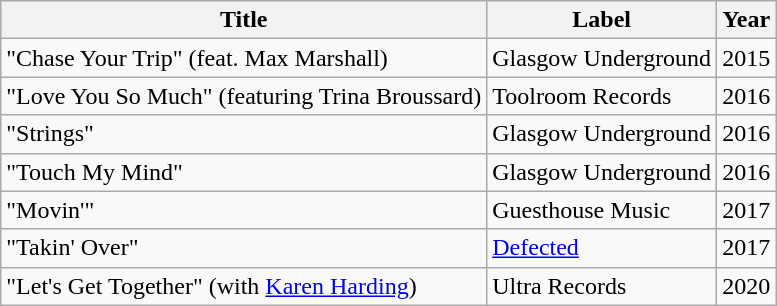<table class="wikitable">
<tr>
<th>Title</th>
<th>Label</th>
<th>Year</th>
</tr>
<tr>
<td>"Chase Your Trip" (feat. Max Marshall)</td>
<td>Glasgow Underground</td>
<td>2015</td>
</tr>
<tr>
<td>"Love You So Much" (featuring Trina Broussard)</td>
<td>Toolroom Records</td>
<td>2016</td>
</tr>
<tr>
<td>"Strings"</td>
<td>Glasgow Underground</td>
<td>2016</td>
</tr>
<tr>
<td>"Touch My Mind"</td>
<td>Glasgow Underground</td>
<td>2016</td>
</tr>
<tr>
<td>"Movin'"</td>
<td>Guesthouse Music</td>
<td>2017</td>
</tr>
<tr>
<td>"Takin' Over"</td>
<td><a href='#'>Defected</a></td>
<td>2017</td>
</tr>
<tr>
<td>"Let's Get Together" (with <a href='#'>Karen Harding</a>)</td>
<td>Ultra Records</td>
<td>2020</td>
</tr>
</table>
